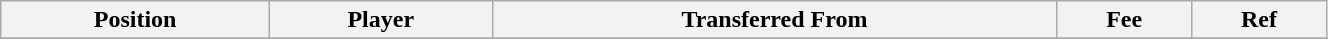<table class="wikitable sortable" style="width:70%; text-align:center; font-size:100%; text-align:left;">
<tr>
<th>Position</th>
<th>Player</th>
<th>Transferred From</th>
<th>Fee</th>
<th>Ref</th>
</tr>
<tr>
</tr>
</table>
